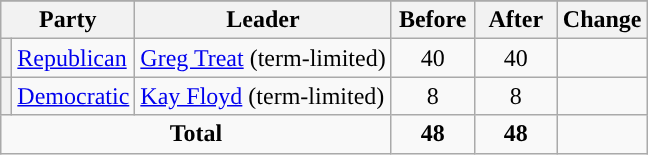<table class="wikitable" style="text-align:center;">
<tr>
</tr>
<tr>
<th colspan="2">Party</th>
<th>Leader</th>
<th style="width:3em">Before</th>
<th style="width:3em">After</th>
<th style="width:3em">Change</th>
</tr>
<tr>
<th style="background-color:"></th>
<td style="text-align:left;"><a href='#'>Republican</a></td>
<td style="text-align:left;"><a href='#'>Greg Treat</a> (term-limited)</td>
<td>40</td>
<td>40</td>
<td></td>
</tr>
<tr>
<th style="background-color:"></th>
<td style="text-align:left;"><a href='#'>Democratic</a></td>
<td style="text-align:left;"><a href='#'>Kay Floyd</a> (term-limited)</td>
<td>8</td>
<td>8</td>
<td></td>
</tr>
<tr>
<td colspan="3"><strong>Total</strong></td>
<td><strong>48</strong></td>
<td><strong>48</strong></td>
<td></td>
</tr>
</table>
